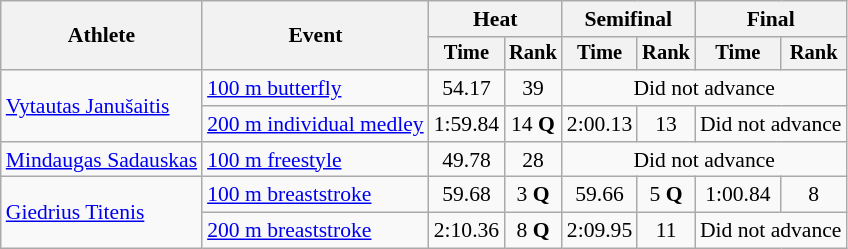<table class=wikitable style="font-size:90%">
<tr>
<th rowspan="2">Athlete</th>
<th rowspan="2">Event</th>
<th colspan="2">Heat</th>
<th colspan="2">Semifinal</th>
<th colspan="2">Final</th>
</tr>
<tr style="font-size:95%">
<th>Time</th>
<th>Rank</th>
<th>Time</th>
<th>Rank</th>
<th>Time</th>
<th>Rank</th>
</tr>
<tr align=center>
<td align=left rowspan=2><a href='#'>Vytautas Janušaitis</a></td>
<td align=left><a href='#'>100 m butterfly</a></td>
<td>54.17</td>
<td>39</td>
<td colspan=4>Did not advance</td>
</tr>
<tr align=center>
<td align=left><a href='#'>200 m individual medley</a></td>
<td>1:59.84</td>
<td>14 <strong>Q</strong></td>
<td>2:00.13</td>
<td>13</td>
<td colspan=2>Did not advance</td>
</tr>
<tr align=center>
<td align=left><a href='#'>Mindaugas Sadauskas</a></td>
<td align=left><a href='#'>100 m freestyle</a></td>
<td>49.78</td>
<td>28</td>
<td colspan=4>Did not advance</td>
</tr>
<tr align=center>
<td align=left rowspan=2><a href='#'>Giedrius Titenis</a></td>
<td align=left><a href='#'>100 m breaststroke</a></td>
<td>59.68</td>
<td>3 <strong>Q</strong></td>
<td>59.66</td>
<td>5 <strong>Q</strong></td>
<td>1:00.84</td>
<td>8</td>
</tr>
<tr align=center>
<td align=left><a href='#'>200 m breaststroke</a></td>
<td>2:10.36</td>
<td>8 <strong>Q</strong></td>
<td>2:09.95</td>
<td>11</td>
<td colspan=2>Did not advance</td>
</tr>
</table>
